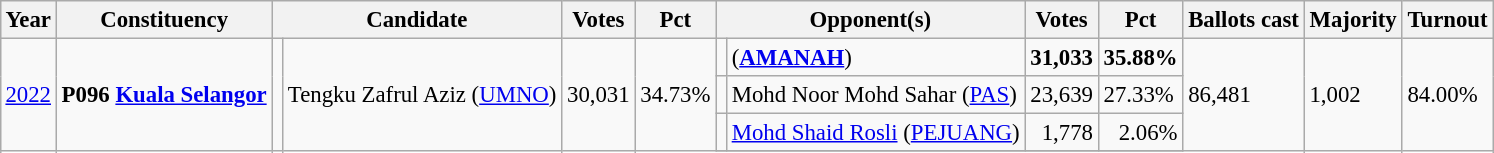<table class="wikitable" style="margin:0.5em ; font-size:95%">
<tr>
<th>Year</th>
<th>Constituency</th>
<th colspan=2>Candidate</th>
<th>Votes</th>
<th>Pct</th>
<th colspan=2>Opponent(s)</th>
<th>Votes</th>
<th>Pct</th>
<th>Ballots cast</th>
<th>Majority</th>
<th>Turnout</th>
</tr>
<tr>
<td rowspan="4"><a href='#'>2022</a></td>
<td rowspan="4"><strong>P096 <a href='#'>Kuala Selangor</a></strong></td>
<td rowspan="4" ></td>
<td rowspan="4">Tengku Zafrul Aziz (<a href='#'>UMNO</a>)</td>
<td rowspan="4" align="right">30,031</td>
<td rowspan="4">34.73%</td>
<td></td>
<td> (<a href='#'><strong>AMANAH</strong></a>)</td>
<td align="right"><strong>31,033</strong></td>
<td><strong>35.88%</strong></td>
<td rowspan="4">86,481</td>
<td rowspan="4">1,002</td>
<td rowspan="4">84.00%</td>
</tr>
<tr>
<td bgcolor=></td>
<td>Mohd Noor Mohd Sahar  (<a href='#'>PAS</a>)</td>
<td align="right">23,639</td>
<td>27.33%</td>
</tr>
<tr>
<td bgcolor=></td>
<td><a href='#'>Mohd Shaid Rosli</a> (<a href='#'>PEJUANG</a>)</td>
<td align="right">1,778</td>
<td align="right">2.06%</td>
</tr>
<tr>
</tr>
</table>
